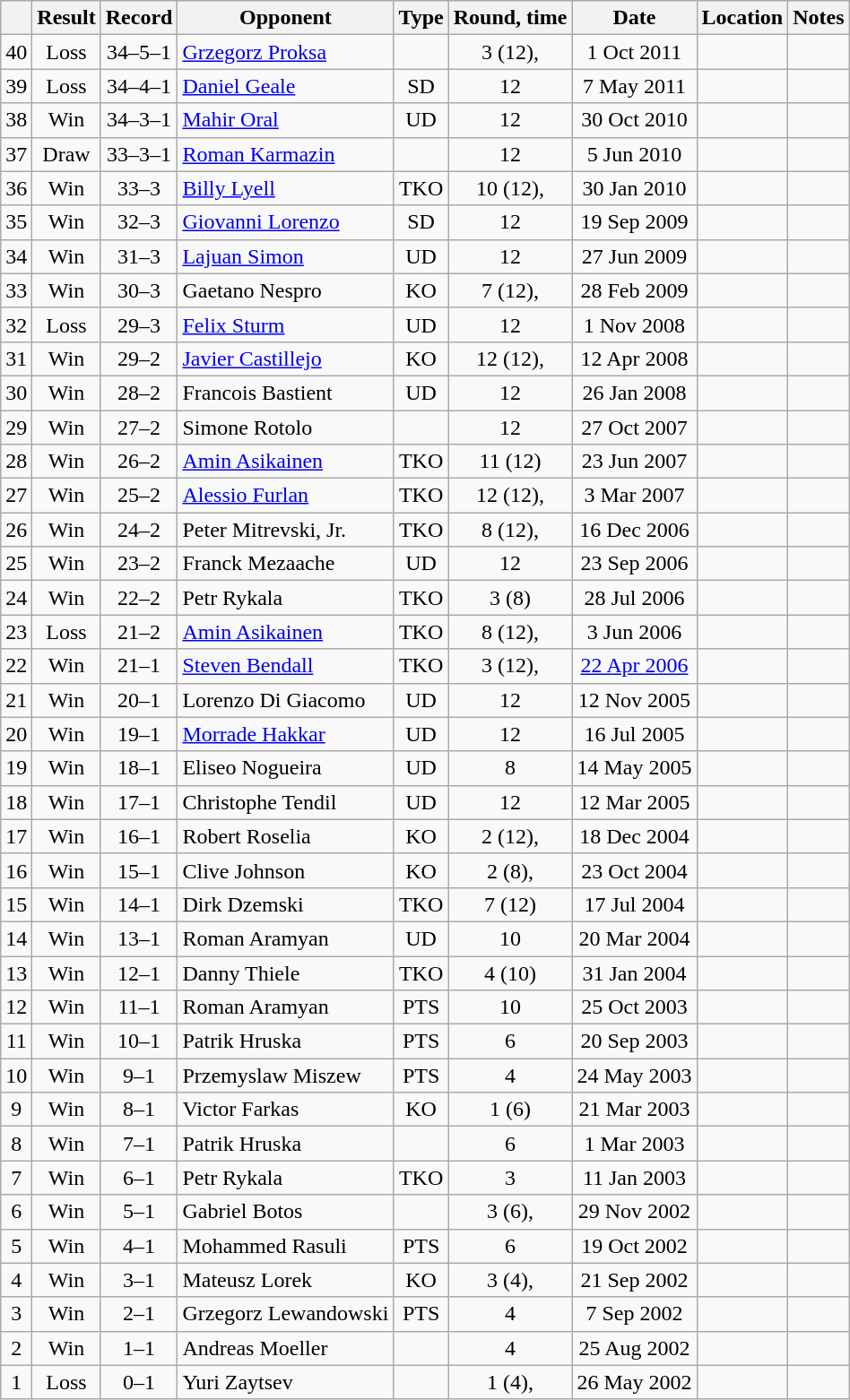<table class="wikitable" style="text-align:center">
<tr>
<th></th>
<th>Result</th>
<th>Record</th>
<th>Opponent</th>
<th>Type</th>
<th>Round, time</th>
<th>Date</th>
<th>Location</th>
<th>Notes</th>
</tr>
<tr>
<td>40</td>
<td>Loss</td>
<td>34–5–1</td>
<td style="text-align:left;"> <a href='#'>Grzegorz Proksa</a></td>
<td></td>
<td>3 (12), </td>
<td>1 Oct 2011</td>
<td style="text-align:left;"> </td>
<td style="text-align:left;"></td>
</tr>
<tr>
<td>39</td>
<td>Loss</td>
<td>34–4–1</td>
<td style="text-align:left;"> <a href='#'>Daniel Geale</a></td>
<td>SD</td>
<td>12</td>
<td>7 May 2011</td>
<td style="text-align:left;"> </td>
<td style="text-align:left;"></td>
</tr>
<tr>
<td>38</td>
<td>Win</td>
<td>34–3–1</td>
<td style="text-align:left;"> <a href='#'>Mahir Oral</a></td>
<td>UD</td>
<td>12</td>
<td>30 Oct 2010</td>
<td style="text-align:left;"> </td>
<td style="text-align:left;"></td>
</tr>
<tr>
<td>37</td>
<td>Draw</td>
<td>33–3–1</td>
<td style="text-align:left;"> <a href='#'>Roman Karmazin</a></td>
<td></td>
<td>12</td>
<td>5 Jun 2010</td>
<td style="text-align:left;"> </td>
<td style="text-align:left;"></td>
</tr>
<tr>
<td>36</td>
<td>Win</td>
<td>33–3</td>
<td style="text-align:left;"> <a href='#'>Billy Lyell</a></td>
<td>TKO</td>
<td>10 (12), </td>
<td>30 Jan 2010</td>
<td style="text-align:left;"> </td>
<td style="text-align:left;"></td>
</tr>
<tr>
<td>35</td>
<td>Win</td>
<td>32–3</td>
<td style="text-align:left;"> <a href='#'>Giovanni Lorenzo</a></td>
<td>SD</td>
<td>12</td>
<td>19 Sep 2009</td>
<td style="text-align:left;"> </td>
<td style="text-align:left;"></td>
</tr>
<tr>
<td>34</td>
<td>Win</td>
<td>31–3</td>
<td style="text-align:left;"> <a href='#'>Lajuan Simon</a></td>
<td>UD</td>
<td>12</td>
<td>27 Jun 2009</td>
<td style="text-align:left;"> </td>
<td style="text-align:left;"></td>
</tr>
<tr>
<td>33</td>
<td>Win</td>
<td>30–3</td>
<td style="text-align:left;"> Gaetano Nespro</td>
<td>KO</td>
<td>7 (12), </td>
<td>28 Feb 2009</td>
<td style="text-align:left;"> </td>
<td style="text-align:left;"></td>
</tr>
<tr>
<td>32</td>
<td>Loss</td>
<td>29–3</td>
<td style="text-align:left;"> <a href='#'>Felix Sturm</a></td>
<td>UD</td>
<td>12</td>
<td>1 Nov 2008</td>
<td style="text-align:left;"> </td>
<td style="text-align:left;"></td>
</tr>
<tr>
<td>31</td>
<td>Win</td>
<td>29–2</td>
<td style="text-align:left;"> <a href='#'>Javier Castillejo</a></td>
<td>KO</td>
<td>12 (12), </td>
<td>12 Apr 2008</td>
<td style="text-align:left;"> </td>
<td style="text-align:left;"></td>
</tr>
<tr>
<td>30</td>
<td>Win</td>
<td>28–2</td>
<td style="text-align:left;"> Francois Bastient</td>
<td>UD</td>
<td>12</td>
<td>26 Jan 2008</td>
<td style="text-align:left;"> </td>
<td style="text-align:left;"></td>
</tr>
<tr>
<td>29</td>
<td>Win</td>
<td>27–2</td>
<td style="text-align:left;"> Simone Rotolo</td>
<td></td>
<td>12</td>
<td>27 Oct 2007</td>
<td style="text-align:left;"> </td>
<td style="text-align:left;"></td>
</tr>
<tr>
<td>28</td>
<td>Win</td>
<td>26–2</td>
<td style="text-align:left;"> <a href='#'>Amin Asikainen</a></td>
<td>TKO</td>
<td>11 (12)</td>
<td>23 Jun 2007</td>
<td style="text-align:left;"> </td>
<td style="text-align:left;"></td>
</tr>
<tr>
<td>27</td>
<td>Win</td>
<td>25–2</td>
<td style="text-align:left;"> <a href='#'>Alessio Furlan</a></td>
<td>TKO</td>
<td>12 (12), </td>
<td>3 Mar 2007</td>
<td style="text-align:left;"> </td>
<td style="text-align:left;"></td>
</tr>
<tr>
<td>26</td>
<td>Win</td>
<td>24–2</td>
<td style="text-align:left;"> Peter Mitrevski, Jr.</td>
<td>TKO</td>
<td>8 (12), </td>
<td>16 Dec 2006</td>
<td style="text-align:left;"> </td>
<td style="text-align:left;"></td>
</tr>
<tr>
<td>25</td>
<td>Win</td>
<td>23–2</td>
<td style="text-align:left;"> Franck Mezaache</td>
<td>UD</td>
<td>12</td>
<td>23 Sep 2006</td>
<td style="text-align:left;"> </td>
<td style="text-align:left;"></td>
</tr>
<tr>
<td>24</td>
<td>Win</td>
<td>22–2</td>
<td style="text-align:left;"> Petr Rykala</td>
<td>TKO</td>
<td>3 (8)</td>
<td>28 Jul 2006</td>
<td style="text-align:left;"> </td>
<td></td>
</tr>
<tr>
<td>23</td>
<td>Loss</td>
<td>21–2</td>
<td style="text-align:left;"> <a href='#'>Amin Asikainen</a></td>
<td>TKO</td>
<td>8 (12), </td>
<td>3 Jun 2006</td>
<td style="text-align:left;"> </td>
<td style="text-align:left;"></td>
</tr>
<tr>
<td>22</td>
<td>Win</td>
<td>21–1</td>
<td style="text-align:left;"> <a href='#'>Steven Bendall</a></td>
<td>TKO</td>
<td>3 (12), </td>
<td><a href='#'>22 Apr 2006</a></td>
<td style="text-align:left;"> </td>
<td style="text-align:left;"></td>
</tr>
<tr>
<td>21</td>
<td>Win</td>
<td>20–1</td>
<td style="text-align:left;"> Lorenzo Di Giacomo</td>
<td>UD</td>
<td>12</td>
<td>12 Nov 2005</td>
<td style="text-align:left;"> </td>
<td style="text-align:left;"></td>
</tr>
<tr>
<td>20</td>
<td>Win</td>
<td>19–1</td>
<td style="text-align:left;"> <a href='#'>Morrade Hakkar</a></td>
<td>UD</td>
<td>12</td>
<td>16 Jul 2005</td>
<td style="text-align:left;"> </td>
<td style="text-align:left;"></td>
</tr>
<tr>
<td>19</td>
<td>Win</td>
<td>18–1</td>
<td style="text-align:left;"> Eliseo Nogueira</td>
<td>UD</td>
<td>8</td>
<td>14 May 2005</td>
<td style="text-align:left;"> </td>
<td></td>
</tr>
<tr>
<td>18</td>
<td>Win</td>
<td>17–1</td>
<td style="text-align:left;"> Christophe Tendil</td>
<td>UD</td>
<td>12</td>
<td>12 Mar 2005</td>
<td style="text-align:left;"> </td>
<td style="text-align:left;"></td>
</tr>
<tr>
<td>17</td>
<td>Win</td>
<td>16–1</td>
<td style="text-align:left;"> Robert Roselia</td>
<td>KO</td>
<td>2 (12), </td>
<td>18 Dec 2004</td>
<td style="text-align:left;"> </td>
<td style="text-align:left;"></td>
</tr>
<tr>
<td>16</td>
<td>Win</td>
<td>15–1</td>
<td style="text-align:left;"> Clive Johnson</td>
<td>KO</td>
<td>2 (8), </td>
<td>23 Oct 2004</td>
<td style="text-align:left;"> </td>
<td></td>
</tr>
<tr>
<td>15</td>
<td>Win</td>
<td>14–1</td>
<td style="text-align:left;"> Dirk Dzemski</td>
<td>TKO</td>
<td>7 (12)</td>
<td>17 Jul 2004</td>
<td style="text-align:left;"> </td>
<td style="text-align:left;"></td>
</tr>
<tr>
<td>14</td>
<td>Win</td>
<td>13–1</td>
<td style="text-align:left;"> Roman Aramyan</td>
<td>UD</td>
<td>10</td>
<td>20 Mar 2004</td>
<td style="text-align:left;"> </td>
<td style="text-align:left;"></td>
</tr>
<tr>
<td>13</td>
<td>Win</td>
<td>12–1</td>
<td style="text-align:left;"> Danny Thiele</td>
<td>TKO</td>
<td>4 (10)</td>
<td>31 Jan 2004</td>
<td style="text-align:left;"> </td>
<td style="text-align:left;"></td>
</tr>
<tr>
<td>12</td>
<td>Win</td>
<td>11–1</td>
<td style="text-align:left;"> Roman Aramyan</td>
<td>PTS</td>
<td>10</td>
<td>25 Oct 2003</td>
<td style="text-align:left;"> </td>
<td style="text-align:left;"></td>
</tr>
<tr>
<td>11</td>
<td>Win</td>
<td>10–1</td>
<td style="text-align:left;"> Patrik Hruska</td>
<td>PTS</td>
<td>6</td>
<td>20 Sep 2003</td>
<td style="text-align:left;"> </td>
<td></td>
</tr>
<tr>
<td>10</td>
<td>Win</td>
<td>9–1</td>
<td style="text-align:left;"> Przemyslaw Miszew</td>
<td>PTS</td>
<td>4</td>
<td>24 May 2003</td>
<td style="text-align:left;"> </td>
<td></td>
</tr>
<tr>
<td>9</td>
<td>Win</td>
<td>8–1</td>
<td style="text-align:left;"> Victor Farkas</td>
<td>KO</td>
<td>1 (6)</td>
<td>21 Mar 2003</td>
<td style="text-align:left;"> </td>
<td></td>
</tr>
<tr>
<td>8</td>
<td>Win</td>
<td>7–1</td>
<td style="text-align:left;"> Patrik Hruska</td>
<td></td>
<td>6</td>
<td>1 Mar 2003</td>
<td style="text-align:left;"> </td>
<td></td>
</tr>
<tr>
<td>7</td>
<td>Win</td>
<td>6–1</td>
<td style="text-align:left;"> Petr Rykala</td>
<td>TKO</td>
<td>3</td>
<td>11 Jan 2003</td>
<td style="text-align:left;"> </td>
<td></td>
</tr>
<tr>
<td>6</td>
<td>Win</td>
<td>5–1</td>
<td style="text-align:left;"> Gabriel Botos</td>
<td></td>
<td>3 (6), </td>
<td>29 Nov 2002</td>
<td style="text-align:left;"> </td>
<td></td>
</tr>
<tr>
<td>5</td>
<td>Win</td>
<td>4–1</td>
<td style="text-align:left;"> Mohammed Rasuli</td>
<td>PTS</td>
<td>6</td>
<td>19 Oct 2002</td>
<td style="text-align:left;"> </td>
<td></td>
</tr>
<tr>
<td>4</td>
<td>Win</td>
<td>3–1</td>
<td style="text-align:left;"> Mateusz Lorek</td>
<td>KO</td>
<td>3 (4), </td>
<td>21 Sep 2002</td>
<td style="text-align:left;"> </td>
<td></td>
</tr>
<tr>
<td>3</td>
<td>Win</td>
<td>2–1</td>
<td style="text-align:left;"> Grzegorz Lewandowski</td>
<td>PTS</td>
<td>4</td>
<td>7 Sep 2002</td>
<td style="text-align:left;"> </td>
<td></td>
</tr>
<tr>
<td>2</td>
<td>Win</td>
<td>1–1</td>
<td style="text-align:left;"> Andreas Moeller</td>
<td></td>
<td>4</td>
<td>25 Aug 2002</td>
<td style="text-align:left;"> </td>
<td></td>
</tr>
<tr>
<td>1</td>
<td>Loss</td>
<td>0–1</td>
<td style="text-align:left;"> Yuri Zaytsev</td>
<td></td>
<td>1 (4), </td>
<td>26 May 2002</td>
<td style="text-align:left;"> </td>
<td></td>
</tr>
</table>
